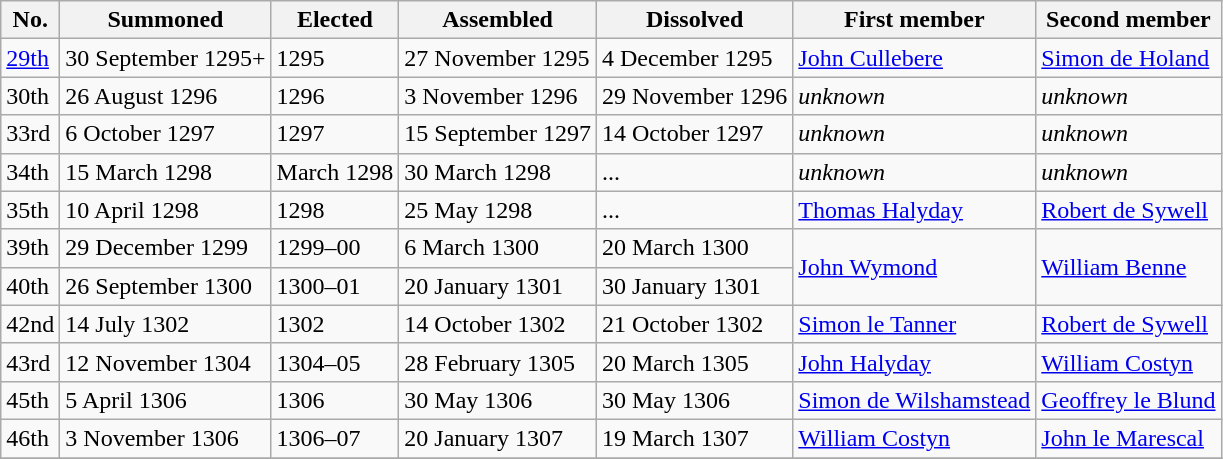<table class="wikitable">
<tr>
<th>No.</th>
<th>Summoned</th>
<th>Elected</th>
<th>Assembled</th>
<th>Dissolved</th>
<th>First member</th>
<th>Second member</th>
</tr>
<tr>
<td><a href='#'>29th</a></td>
<td>30 September 1295+</td>
<td>1295</td>
<td>27 November 1295</td>
<td>4 December 1295</td>
<td><a href='#'>John Cullebere</a></td>
<td><a href='#'>Simon de Holand</a></td>
</tr>
<tr>
<td>30th</td>
<td>26 August 1296</td>
<td>1296</td>
<td>3 November 1296</td>
<td>29 November 1296</td>
<td><em>unknown</em></td>
<td><em>unknown</em></td>
</tr>
<tr>
<td>33rd</td>
<td>6 October 1297</td>
<td>1297</td>
<td>15 September 1297</td>
<td>14 October 1297</td>
<td><em>unknown</em></td>
<td><em>unknown</em></td>
</tr>
<tr>
<td>34th</td>
<td>15 March 1298</td>
<td>March 1298</td>
<td>30 March 1298</td>
<td>...</td>
<td><em>unknown</em></td>
<td><em>unknown</em></td>
</tr>
<tr>
<td>35th</td>
<td>10 April 1298</td>
<td>1298</td>
<td>25 May 1298</td>
<td>...</td>
<td><a href='#'>Thomas Halyday</a></td>
<td><a href='#'>Robert de Sywell</a></td>
</tr>
<tr>
<td>39th</td>
<td>29 December 1299</td>
<td>1299–00</td>
<td>6 March 1300</td>
<td>20 March 1300</td>
<td rowspan="2"><a href='#'>John Wymond</a></td>
<td rowspan="2"><a href='#'>William Benne</a></td>
</tr>
<tr>
<td>40th</td>
<td>26 September 1300</td>
<td>1300–01</td>
<td>20 January 1301</td>
<td>30 January 1301</td>
</tr>
<tr>
<td>42nd</td>
<td>14 July 1302</td>
<td>1302</td>
<td>14 October 1302</td>
<td>21 October 1302</td>
<td><a href='#'>Simon le Tanner</a></td>
<td><a href='#'>Robert de Sywell</a></td>
</tr>
<tr>
<td>43rd</td>
<td>12 November 1304</td>
<td>1304–05</td>
<td>28 February 1305</td>
<td>20 March 1305</td>
<td><a href='#'>John Halyday</a></td>
<td><a href='#'>William Costyn</a></td>
</tr>
<tr>
<td>45th</td>
<td>5 April 1306</td>
<td>1306</td>
<td>30 May 1306</td>
<td>30 May 1306</td>
<td><a href='#'>Simon de Wilshamstead</a></td>
<td><a href='#'>Geoffrey le Blund</a></td>
</tr>
<tr>
<td>46th</td>
<td>3 November 1306</td>
<td>1306–07</td>
<td>20 January 1307</td>
<td>19 March 1307</td>
<td><a href='#'>William Costyn</a></td>
<td><a href='#'>John le Marescal</a></td>
</tr>
<tr>
</tr>
</table>
